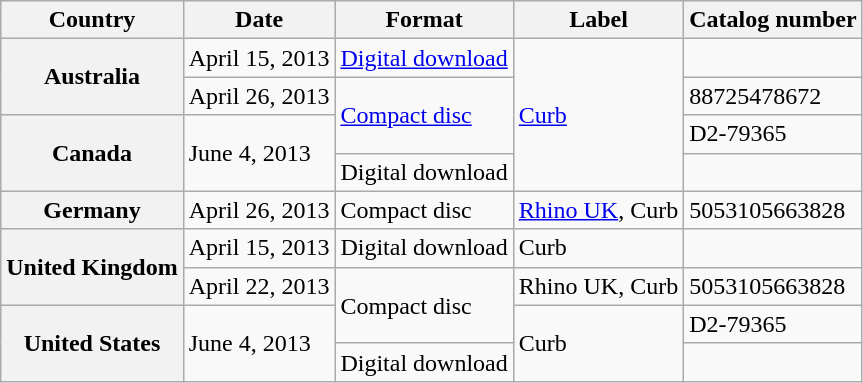<table class="wikitable plainrowheaders">
<tr>
<th scope="col">Country</th>
<th scope="col">Date</th>
<th scope="col">Format</th>
<th scope="col">Label</th>
<th scope="col">Catalog number</th>
</tr>
<tr>
<th scope="row" rowspan="2">Australia</th>
<td>April 15, 2013</td>
<td><a href='#'>Digital download</a></td>
<td rowspan="4"><a href='#'>Curb</a></td>
<td></td>
</tr>
<tr>
<td>April 26, 2013</td>
<td rowspan="2"><a href='#'>Compact disc</a></td>
<td>88725478672</td>
</tr>
<tr>
<th scope="row" rowspan="2">Canada</th>
<td rowspan="2">June 4, 2013</td>
<td>D2-79365</td>
</tr>
<tr>
<td>Digital download</td>
<td></td>
</tr>
<tr>
<th scope="row">Germany</th>
<td>April 26, 2013</td>
<td>Compact disc</td>
<td><a href='#'>Rhino UK</a>, Curb</td>
<td>5053105663828</td>
</tr>
<tr>
<th scope="row" rowspan="2">United Kingdom</th>
<td>April 15, 2013</td>
<td>Digital download</td>
<td>Curb</td>
<td></td>
</tr>
<tr>
<td>April 22, 2013</td>
<td rowspan="2">Compact disc</td>
<td>Rhino UK, Curb</td>
<td>5053105663828</td>
</tr>
<tr>
<th scope="row" rowspan="2">United States</th>
<td rowspan="2">June 4, 2013</td>
<td rowspan="2">Curb</td>
<td>D2-79365</td>
</tr>
<tr>
<td>Digital download</td>
<td></td>
</tr>
</table>
